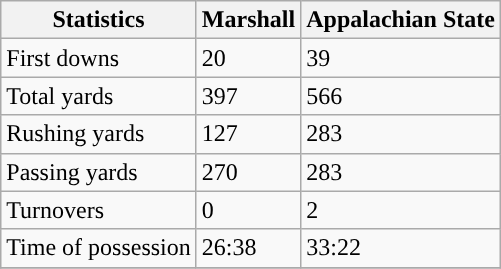<table class="wikitable">
<tr>
<th>Statistics</th>
<th>Marshall</th>
<th>Appalachian State</th>
</tr>
<tr>
<td>First downs</td>
<td>20</td>
<td>39</td>
</tr>
<tr>
<td>Total yards</td>
<td>397</td>
<td>566</td>
</tr>
<tr>
<td>Rushing yards</td>
<td>127</td>
<td>283</td>
</tr>
<tr>
<td>Passing yards</td>
<td>270</td>
<td>283</td>
</tr>
<tr>
<td>Turnovers</td>
<td>0</td>
<td>2</td>
</tr>
<tr>
<td>Time of possession</td>
<td>26:38</td>
<td>33:22</td>
</tr>
<tr>
</tr>
</table>
